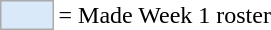<table style="margin: 0.75em 0 0 0.5em">
<tr>
<td style="background:#d9e9f9; border:1px solid #aaa; width:2em; text-align:center"></td>
<td>= Made Week 1 roster</td>
<td></td>
</tr>
</table>
